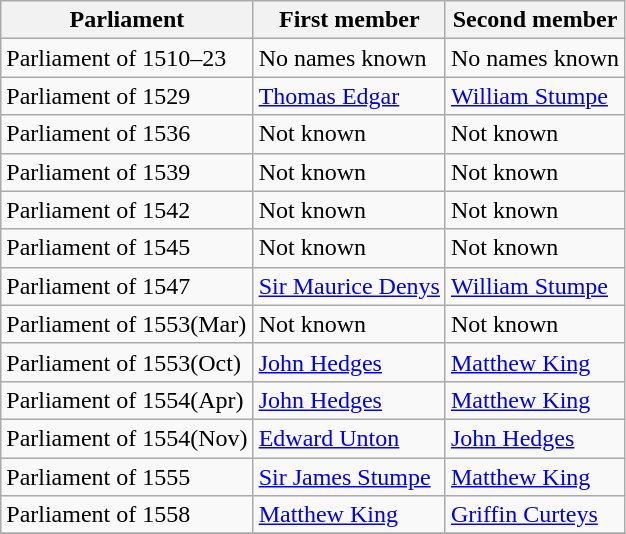<table class="wikitable">
<tr>
<th>Parliament</th>
<th>First member</th>
<th>Second member</th>
</tr>
<tr>
<td>Parliament of 1510–23</td>
<td>No names known</td>
<td>No names known</td>
</tr>
<tr>
<td>Parliament of 1529</td>
<td><a href='#'>Thomas Edgar</a></td>
<td><a href='#'>William Stumpe</a></td>
</tr>
<tr>
<td>Parliament of 1536</td>
<td>Not known</td>
<td>Not known</td>
</tr>
<tr>
<td>Parliament of 1539</td>
<td>Not known</td>
<td>Not known</td>
</tr>
<tr>
<td>Parliament of 1542</td>
<td>Not known</td>
<td>Not known</td>
</tr>
<tr>
<td>Parliament of 1545</td>
<td>Not known</td>
<td>Not known</td>
</tr>
<tr>
<td>Parliament of 1547</td>
<td><a href='#'>Sir Maurice Denys</a></td>
<td><a href='#'>William Stumpe</a></td>
</tr>
<tr>
<td>Parliament of 1553(Mar)</td>
<td>Not known</td>
<td>Not known</td>
</tr>
<tr>
<td>Parliament of 1553(Oct)</td>
<td><a href='#'>John Hedges</a></td>
<td><a href='#'>Matthew King</a></td>
</tr>
<tr>
<td>Parliament of 1554(Apr)</td>
<td><a href='#'>John Hedges</a></td>
<td><a href='#'>Matthew King</a></td>
</tr>
<tr>
<td>Parliament of 1554(Nov)</td>
<td><a href='#'>Edward Unton</a></td>
<td><a href='#'>John Hedges</a></td>
</tr>
<tr>
<td>Parliament of 1555</td>
<td><a href='#'>Sir James Stumpe</a></td>
<td><a href='#'>Matthew King</a></td>
</tr>
<tr>
<td>Parliament of 1558</td>
<td><a href='#'>Matthew King</a></td>
<td><a href='#'>Griffin Curteys</a></td>
</tr>
<tr>
</tr>
</table>
